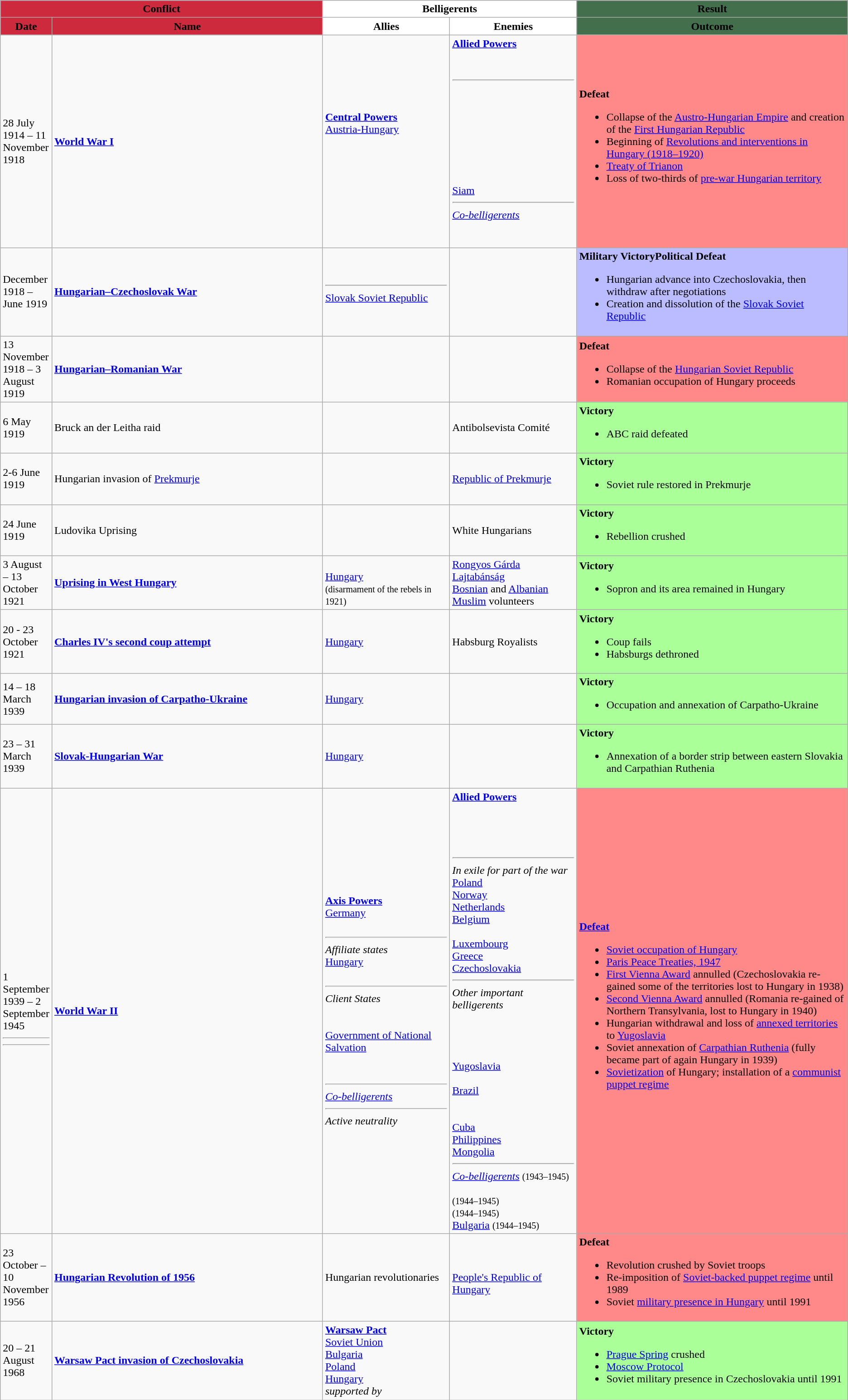<table class="wikitable">
<tr>
<th colspan="2" style="background:#CD2A3E"><span>Conflict</span></th>
<th style="background:#FFFFFF" colspan="2"><span>Belligerents</span></th>
<th style="background:#436F4D" colspan="2"><span>Result</span></th>
</tr>
<tr>
<th style="background:#CD2A3E" width="6%">Date</th>
<th style="background:#CD2A3E" width="32%">Name</th>
<th style="background:#FFFFFF" width="15%">Allies</th>
<th style="background:#FFFFFF" width="15%">Enemies</th>
<th style="background:#436F4D" width="32%">Outcome</th>
</tr>
<tr>
<td>28 July 1914 – 11 November 1918</td>
<td><strong><a href='#'>World War I</a></strong><br></td>
<td><strong><a href='#'>Central Powers</a></strong> <br>  <a href='#'>Austria-Hungary</a> <br>  <br>  <br>  <br></td>
<td><strong><a href='#'>Allied Powers</a></strong> <br>  <br>  <br>   <hr>  <br>  <br>  <br>  <br>  <br>  <br>   <br>   <br>  <a href='#'>Siam</a>  <hr> <em><a href='#'>Co-belligerents</a></em><br>   <br>   <br>  </td>
<td style="background:#F88"><strong>Defeat</strong><br><ul><li>Collapse of the <a href='#'>Austro-Hungarian Empire</a> and creation of the <a href='#'>First Hungarian Republic</a></li><li>Beginning of <a href='#'>Revolutions and interventions in Hungary (1918–1920)</a></li><li><a href='#'>Treaty of Trianon</a></li><li>Loss of two-thirds of <a href='#'>pre-war Hungarian territory</a></li></ul></td>
</tr>
<tr>
<td>December 1918 – June 1919</td>
<td><strong><a href='#'>Hungarian–Czechoslovak War</a></strong><br></td>
<td><hr> <a href='#'>Slovak Soviet Republic</a></td>
<td></td>
<td style="background:#BBF"><strong>Military VictoryPolitical Defeat</strong><br><ul><li>Hungarian advance into Czechoslovakia, then withdraw after negotiations</li><li>Creation and dissolution of the <a href='#'>Slovak Soviet Republic</a></li></ul></td>
</tr>
<tr>
<td>13 November 1918 – 3 August 1919</td>
<td><strong><a href='#'>Hungarian–Romanian War</a></strong><br></td>
<td></td>
<td></td>
<td style="background:#F88"><strong>Defeat</strong><br><ul><li>Collapse of the <a href='#'>Hungarian Soviet Republic</a></li><li>Romanian occupation of Hungary proceeds</li></ul></td>
</tr>
<tr>
<td>6 May 1919</td>
<td>Bruck an der Leitha raid</td>
<td><br></td>
<td>Antibolsevista Comité</td>
<td style="background:#AF9"><strong>Victory</strong><br><ul><li>ABC raid defeated</li></ul></td>
</tr>
<tr>
<td>2-6 June 1919</td>
<td>Hungarian invasion of <a href='#'>Prekmurje</a></td>
<td></td>
<td> <a href='#'>Republic of Prekmurje</a></td>
<td style="background:#AF9"><strong>Victory</strong><br><ul><li>Soviet rule restored in Prekmurje</li></ul></td>
</tr>
<tr>
<td>24 June 1919</td>
<td>Ludovika Uprising</td>
<td></td>
<td>White Hungarians</td>
<td style="background:#AF9"><strong>Victory</strong><br><ul><li>Rebellion crushed</li></ul></td>
</tr>
<tr>
<td>3 August – 13 October 1921</td>
<td><strong><a href='#'>Uprising in West Hungary</a></strong><br></td>
<td><br> <a href='#'>Hungary</a><br><small>(disarmament of the rebels in 1921)</small></td>
<td> <a href='#'>Rongyos Gárda</a><br> <a href='#'>Lajtabánság</a><br> <a href='#'>Bosnian</a> and <a href='#'>Albanian</a> <a href='#'>Muslim</a> volunteers</td>
<td style="background:#AF9"><strong>Victory</strong><br><ul><li>Sopron and its area remained in Hungary</li></ul></td>
</tr>
<tr>
<td>20 - 23 October 1921</td>
<td><strong><a href='#'>Charles IV's second coup attempt</a></strong><br></td>
<td> <a href='#'>Hungary</a></td>
<td>Habsburg Royalists</td>
<td style="background:#AF9"><strong>Victory</strong><br><ul><li>Coup fails</li><li>Habsburgs dethroned</li></ul></td>
</tr>
<tr>
<td>14 – 18 March 1939</td>
<td><strong><a href='#'>Hungarian invasion of Carpatho-Ukraine</a></strong><br></td>
<td> <a href='#'>Hungary</a></td>
<td></td>
<td style="background:#AF9"><strong>Victory</strong><br><ul><li>Occupation and annexation of Carpatho-Ukraine</li></ul></td>
</tr>
<tr>
<td>23 – 31 March 1939</td>
<td><strong><a href='#'>Slovak-Hungarian War</a></strong><br></td>
<td> <a href='#'>Hungary</a></td>
<td></td>
<td style="background:#AF9"><strong>Victory</strong><br><ul><li>Annexation of a border strip between eastern Slovakia and Carpathian Ruthenia</li></ul></td>
</tr>
<tr>
<td>1 September 1939 – 2 September 1945<hr><hr></td>
<td><strong><a href='#'>World War II</a></strong><br>
</td>
<td><strong><a href='#'>Axis Powers</a></strong> <br>  <a href='#'>Germany</a> <br>  <br>  <hr> <em>Affiliate states</em> <br>  <a href='#'>Hungary</a>  <br>   <br>  <hr> <em>Client States</em>  <br>  <br><br> <a href='#'>Government of National Salvation</a> <br>
 <br>  <br>  <hr> <em><a href='#'>Co-belligerents</a></em>     <hr> <em>Active neutrality</em>   </td>
<td><strong><a href='#'>Allied Powers</a></strong> <br>   <br>   <br>  <br>  <br>   <hr> <em>In exile for part of the war</em> <br>  <a href='#'>Poland</a> <br>  <a href='#'>Norway</a> <br>  <a href='#'>Netherlands</a> <br>  <a href='#'>Belgium</a> <br>   <br>  <a href='#'>Luxembourg</a> <br>  <a href='#'>Greece</a> <br>  <a href='#'>Czechoslovakia</a> <hr> <em>Other important belligerents</em> <br>  <br>   <br>  <br>  <br>   <a href='#'>Yugoslavia</a> <br> <br>  <a href='#'>Brazil</a><br> <br> <br>  <a href='#'>Cuba</a><br>  <a href='#'>Philippines</a><br>  <a href='#'>Mongolia</a><hr><em><a href='#'>Co-belligerents</a></em> <small>(1943–1945)</small><br><br> <small>(1944–1945)</small><br>
 <small>(1944–1945)</small><br>
 <a href='#'>Bulgaria</a> <small>(1944–1945)</small><br></td>
<td style="background:#F88"><strong><a href='#'>Defeat</a></strong><br><ul><li><a href='#'>Soviet occupation of Hungary</a></li><li><a href='#'>Paris Peace Treaties, 1947</a></li><li><a href='#'>First Vienna Award</a> annulled (Czechoslovakia re-gained some of the territories lost to Hungary in 1938)</li><li><a href='#'>Second Vienna Award</a> annulled (Romania re-gained of Northern Transylvania, lost to Hungary in 1940)</li><li>Hungarian withdrawal and loss of <a href='#'>annexed territories</a> to <a href='#'>Yugoslavia</a></li><li>Soviet annexation of <a href='#'>Carpathian Ruthenia</a> (fully became part of again Hungary in 1939)</li><li><a href='#'>Sovietization</a> of Hungary; installation of a <a href='#'>communist puppet regime</a></li></ul></td>
</tr>
<tr>
<td>23 October – 10 November 1956</td>
<td><strong><a href='#'>Hungarian Revolution of 1956</a></strong><br></td>
<td> Hungarian revolutionaries</td>
<td> <br>  <a href='#'>People's Republic of Hungary</a></td>
<td style="background:#F88"><strong>Defeat</strong><br><ul><li>Revolution crushed by Soviet troops</li><li>Re-imposition of <a href='#'>Soviet-backed puppet regime</a> until 1989</li><li>Soviet <a href='#'>military presence in Hungary</a> until 1991</li></ul></td>
</tr>
<tr>
<td>20 – 21 August 1968</td>
<td><strong><a href='#'>Warsaw Pact invasion of Czechoslovakia</a></strong><br></td>
<td><strong><a href='#'>Warsaw Pact</a></strong><br> <a href='#'>Soviet Union</a><br> <a href='#'>Bulgaria</a><br>  <a href='#'>Poland</a><br> <a href='#'>Hungary</a><br><em>supported by</em><br></td>
<td></td>
<td style="background:#AF9"><strong>Victory</strong><br><ul><li><a href='#'>Prague Spring</a> crushed</li><li><a href='#'>Moscow Protocol</a></li><li>Soviet military presence in Czechoslovakia until 1991</li></ul></td>
</tr>
</table>
